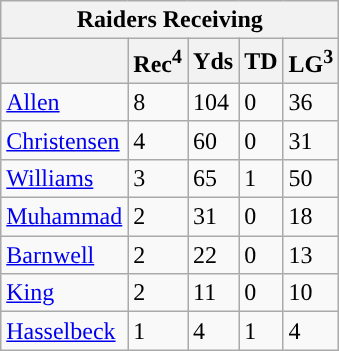<table class="wikitable">
<tr>
<th colspan="5">Raiders Receiving</th>
</tr>
<tr>
<th></th>
<th>Rec<sup>4</sup></th>
<th>Yds</th>
<th>TD</th>
<th>LG<sup>3</sup></th>
</tr>
<tr>
<td><a href='#'>Allen</a></td>
<td>8</td>
<td>104</td>
<td>0</td>
<td>36</td>
</tr>
<tr>
<td><a href='#'>Christensen</a></td>
<td>4</td>
<td>60</td>
<td>0</td>
<td>31</td>
</tr>
<tr>
<td><a href='#'>Williams</a></td>
<td>3</td>
<td>65</td>
<td>1</td>
<td>50</td>
</tr>
<tr>
<td><a href='#'>Muhammad</a></td>
<td>2</td>
<td>31</td>
<td>0</td>
<td>18</td>
</tr>
<tr>
<td><a href='#'>Barnwell</a></td>
<td>2</td>
<td>22</td>
<td>0</td>
<td>13</td>
</tr>
<tr>
<td><a href='#'>King</a></td>
<td>2</td>
<td>11</td>
<td>0</td>
<td>10</td>
</tr>
<tr>
<td><a href='#'>Hasselbeck</a></td>
<td>1</td>
<td>4</td>
<td>1</td>
<td>4</td>
</tr>
</table>
